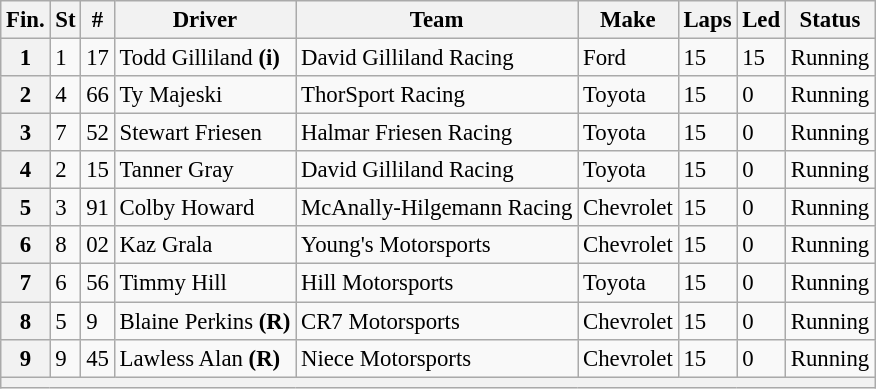<table class="wikitable" style="font-size:95%">
<tr>
<th>Fin.</th>
<th>St</th>
<th>#</th>
<th>Driver</th>
<th>Team</th>
<th>Make</th>
<th>Laps</th>
<th>Led</th>
<th>Status</th>
</tr>
<tr>
<th>1</th>
<td>1</td>
<td>17</td>
<td>Todd Gilliland <strong>(i)</strong></td>
<td>David Gilliland Racing</td>
<td>Ford</td>
<td>15</td>
<td>15</td>
<td>Running</td>
</tr>
<tr>
<th>2</th>
<td>4</td>
<td>66</td>
<td>Ty Majeski</td>
<td>ThorSport Racing</td>
<td>Toyota</td>
<td>15</td>
<td>0</td>
<td>Running</td>
</tr>
<tr>
<th>3</th>
<td>7</td>
<td>52</td>
<td>Stewart Friesen</td>
<td>Halmar Friesen Racing</td>
<td>Toyota</td>
<td>15</td>
<td>0</td>
<td>Running</td>
</tr>
<tr>
<th>4</th>
<td>2</td>
<td>15</td>
<td>Tanner Gray</td>
<td>David Gilliland Racing</td>
<td>Toyota</td>
<td>15</td>
<td>0</td>
<td>Running</td>
</tr>
<tr>
<th>5</th>
<td>3</td>
<td>91</td>
<td>Colby Howard</td>
<td>McAnally-Hilgemann Racing</td>
<td>Chevrolet</td>
<td>15</td>
<td>0</td>
<td>Running</td>
</tr>
<tr>
<th>6</th>
<td>8</td>
<td>02</td>
<td>Kaz Grala</td>
<td>Young's Motorsports</td>
<td>Chevrolet</td>
<td>15</td>
<td>0</td>
<td>Running</td>
</tr>
<tr>
<th>7</th>
<td>6</td>
<td>56</td>
<td>Timmy Hill</td>
<td>Hill Motorsports</td>
<td>Toyota</td>
<td>15</td>
<td>0</td>
<td>Running</td>
</tr>
<tr>
<th>8</th>
<td>5</td>
<td>9</td>
<td>Blaine Perkins <strong>(R)</strong></td>
<td>CR7 Motorsports</td>
<td>Chevrolet</td>
<td>15</td>
<td>0</td>
<td>Running</td>
</tr>
<tr>
<th>9</th>
<td>9</td>
<td>45</td>
<td>Lawless Alan <strong>(R)</strong></td>
<td>Niece Motorsports</td>
<td>Chevrolet</td>
<td>15</td>
<td>0</td>
<td>Running</td>
</tr>
<tr>
<th colspan="9"></th>
</tr>
</table>
